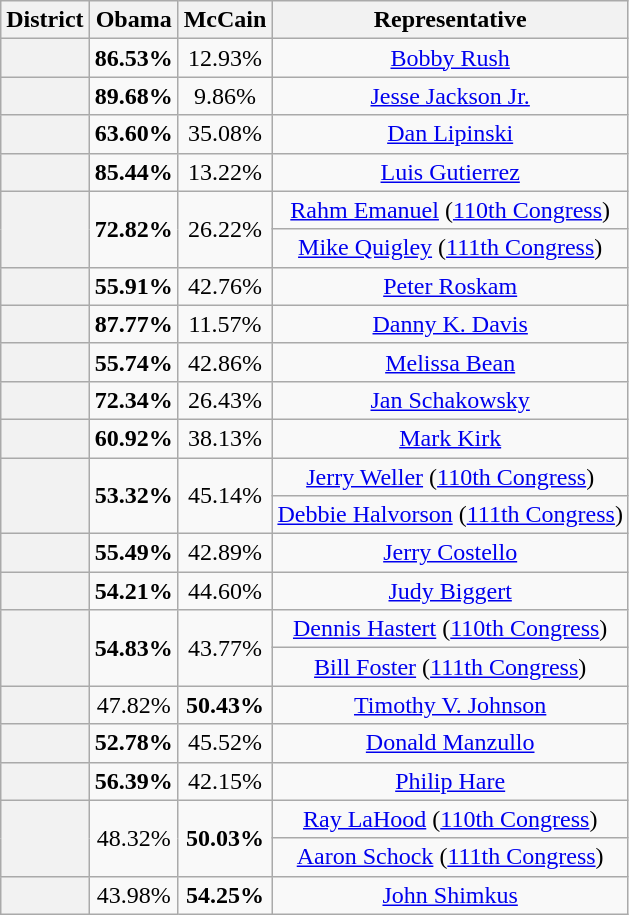<table class=wikitable>
<tr>
<th>District</th>
<th>Obama</th>
<th>McCain</th>
<th>Representative</th>
</tr>
<tr align=center>
<th></th>
<td><strong>86.53%</strong></td>
<td>12.93%</td>
<td><a href='#'>Bobby Rush</a></td>
</tr>
<tr align=center>
<th></th>
<td><strong>89.68%</strong></td>
<td>9.86%</td>
<td><a href='#'>Jesse Jackson Jr.</a></td>
</tr>
<tr align=center>
<th></th>
<td><strong>63.60%</strong></td>
<td>35.08%</td>
<td><a href='#'>Dan Lipinski</a></td>
</tr>
<tr align=center>
<th></th>
<td><strong>85.44%</strong></td>
<td>13.22%</td>
<td><a href='#'>Luis Gutierrez</a></td>
</tr>
<tr align=center>
<th rowspan=2 ></th>
<td rowspan="2"><strong>72.82%</strong></td>
<td rowspan=2>26.22%</td>
<td><a href='#'>Rahm Emanuel</a> (<a href='#'>110th Congress</a>)</td>
</tr>
<tr align=center>
<td><a href='#'>Mike Quigley</a> (<a href='#'>111th Congress</a>)</td>
</tr>
<tr align=center>
<th></th>
<td><strong>55.91%</strong></td>
<td>42.76%</td>
<td><a href='#'>Peter Roskam</a></td>
</tr>
<tr align=center>
<th></th>
<td><strong>87.77%</strong></td>
<td>11.57%</td>
<td><a href='#'>Danny K. Davis</a></td>
</tr>
<tr align=center>
<th></th>
<td><strong>55.74%</strong></td>
<td>42.86%</td>
<td><a href='#'>Melissa Bean</a></td>
</tr>
<tr align=center>
<th></th>
<td><strong>72.34%</strong></td>
<td>26.43%</td>
<td><a href='#'>Jan Schakowsky</a></td>
</tr>
<tr align=center>
<th></th>
<td><strong>60.92%</strong></td>
<td>38.13%</td>
<td><a href='#'>Mark Kirk</a></td>
</tr>
<tr align=center>
<th rowspan=2 ></th>
<td rowspan="2"><strong>53.32%</strong></td>
<td rowspan=2>45.14%</td>
<td><a href='#'>Jerry Weller</a> (<a href='#'>110th Congress</a>)</td>
</tr>
<tr align=center>
<td><a href='#'>Debbie Halvorson</a> (<a href='#'>111th Congress</a>)</td>
</tr>
<tr align=center>
<th></th>
<td><strong>55.49%</strong></td>
<td>42.89%</td>
<td><a href='#'>Jerry Costello</a></td>
</tr>
<tr align=center>
<th></th>
<td><strong>54.21%</strong></td>
<td>44.60%</td>
<td><a href='#'>Judy Biggert</a></td>
</tr>
<tr align=center>
<th rowspan=2 ></th>
<td rowspan="2"><strong>54.83%</strong></td>
<td rowspan=2>43.77%</td>
<td><a href='#'>Dennis Hastert</a> (<a href='#'>110th Congress</a>)</td>
</tr>
<tr align=center>
<td><a href='#'>Bill Foster</a> (<a href='#'>111th Congress</a>)</td>
</tr>
<tr align=center>
<th></th>
<td>47.82%</td>
<td><strong>50.43%</strong></td>
<td><a href='#'>Timothy V. Johnson</a></td>
</tr>
<tr align=center>
<th></th>
<td><strong>52.78%</strong></td>
<td>45.52%</td>
<td><a href='#'>Donald Manzullo</a></td>
</tr>
<tr align=center>
<th></th>
<td><strong>56.39%</strong></td>
<td>42.15%</td>
<td><a href='#'>Philip Hare</a></td>
</tr>
<tr align=center>
<th rowspan=2 ></th>
<td rowspan="2">48.32%</td>
<td rowspan=2><strong>50.03%</strong></td>
<td><a href='#'>Ray LaHood</a> (<a href='#'>110th Congress</a>)</td>
</tr>
<tr align=center>
<td><a href='#'>Aaron Schock</a> (<a href='#'>111th Congress</a>)</td>
</tr>
<tr align=center>
<th></th>
<td>43.98%</td>
<td><strong>54.25%</strong></td>
<td><a href='#'>John Shimkus</a></td>
</tr>
</table>
